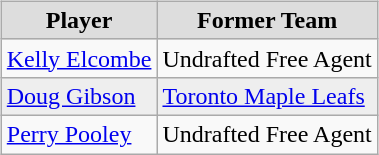<table cellspacing="10">
<tr>
<td valign="top"><br><table class="wikitable">
<tr align="center"  bgcolor="#dddddd">
<td><strong>Player</strong></td>
<td><strong>Former Team</strong></td>
</tr>
<tr>
<td><a href='#'>Kelly Elcombe</a></td>
<td>Undrafted Free Agent</td>
</tr>
<tr bgcolor="#eeeeee">
<td><a href='#'>Doug Gibson</a></td>
<td><a href='#'>Toronto Maple Leafs</a></td>
</tr>
<tr>
<td><a href='#'>Perry Pooley</a></td>
<td>Undrafted Free Agent</td>
</tr>
</table>
</td>
</tr>
</table>
